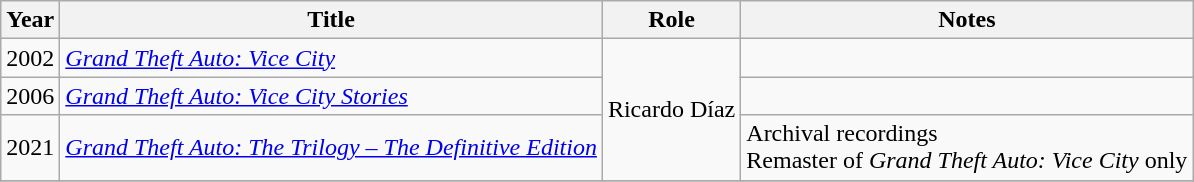<table class="wikitable sortable">
<tr>
<th>Year</th>
<th>Title</th>
<th>Role</th>
<th>Notes</th>
</tr>
<tr>
<td>2002</td>
<td><em><a href='#'>Grand Theft Auto: Vice City</a></em></td>
<td rowspan="3">Ricardo Díaz</td>
<td></td>
</tr>
<tr>
<td>2006</td>
<td><em><a href='#'>Grand Theft Auto: Vice City Stories</a></em></td>
<td></td>
</tr>
<tr>
<td>2021</td>
<td><em><a href='#'>Grand Theft Auto: The Trilogy – The Definitive Edition</a></em></td>
<td>Archival recordings<br>Remaster of <em>Grand Theft Auto: Vice City</em> only</td>
</tr>
<tr>
</tr>
</table>
